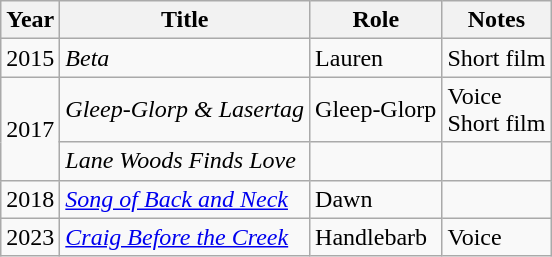<table class="wikitable">
<tr>
<th>Year</th>
<th>Title</th>
<th>Role</th>
<th>Notes</th>
</tr>
<tr>
<td>2015</td>
<td><em>Beta</em></td>
<td>Lauren</td>
<td>Short film</td>
</tr>
<tr>
<td rowspan="2">2017</td>
<td><em>Gleep-Glorp & Lasertag</em></td>
<td>Gleep-Glorp</td>
<td>Voice<br>Short film</td>
</tr>
<tr>
<td><em>Lane Woods Finds Love</em></td>
<td></td>
<td></td>
</tr>
<tr>
<td>2018</td>
<td><em><a href='#'>Song of Back and Neck</a></em></td>
<td>Dawn</td>
<td></td>
</tr>
<tr>
<td>2023</td>
<td><em><a href='#'>Craig Before the Creek</a></em></td>
<td>Handlebarb</td>
<td>Voice</td>
</tr>
</table>
